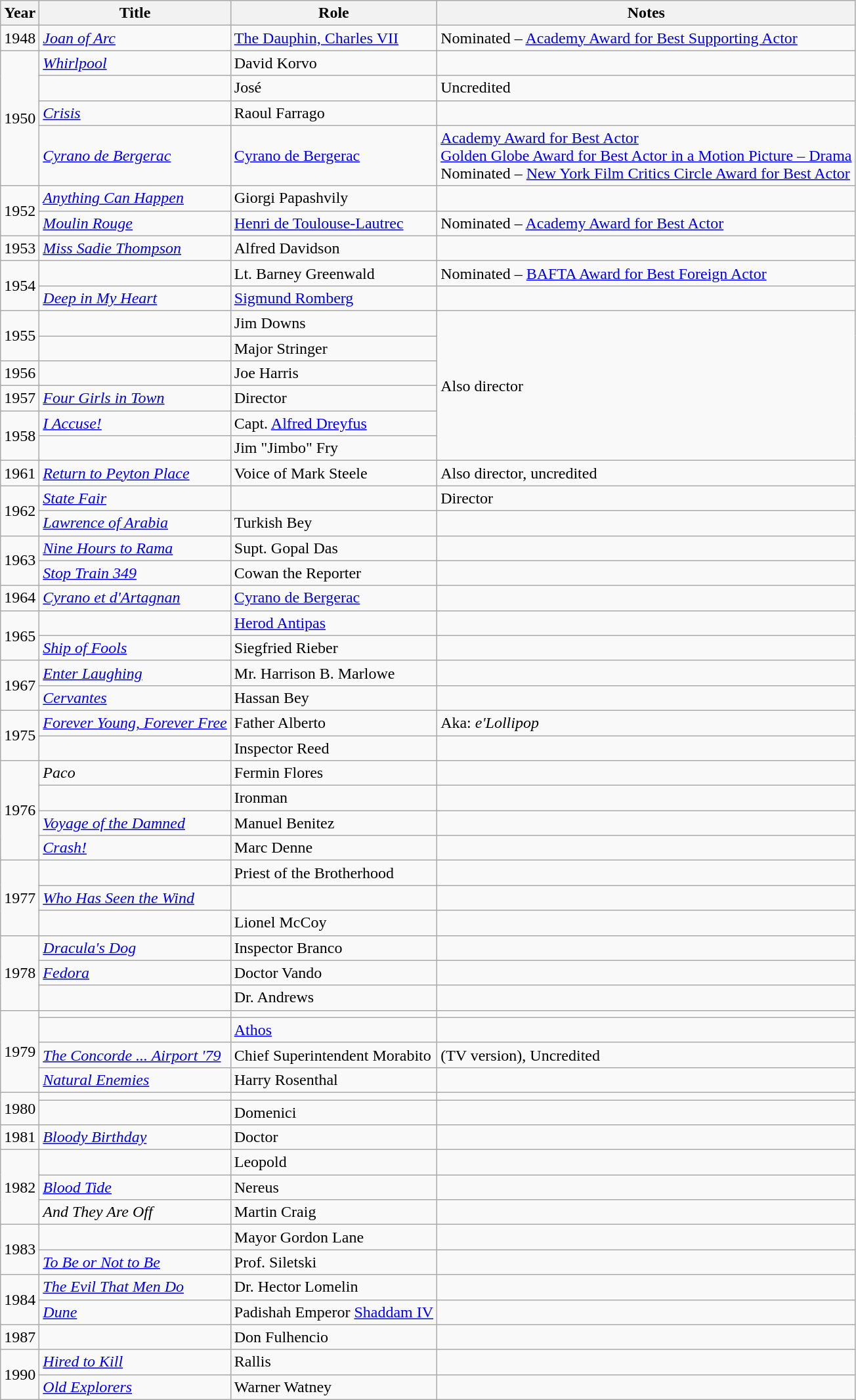<table class="wikitable sortable">
<tr>
<th>Year</th>
<th>Title</th>
<th>Role</th>
<th>Notes</th>
</tr>
<tr>
<td>1948</td>
<td><em><a href='#'>Joan of Arc</a></em></td>
<td><a href='#'>The Dauphin, Charles VII</a></td>
<td>Nominated – <a href='#'>Academy Award for Best Supporting Actor</a></td>
</tr>
<tr>
<td rowspan="4">1950</td>
<td><em><a href='#'>Whirlpool</a></em></td>
<td>David Korvo</td>
<td></td>
</tr>
<tr>
<td><em></em></td>
<td>José</td>
<td>Uncredited</td>
</tr>
<tr>
<td><em><a href='#'>Crisis</a></em></td>
<td>Raoul Farrago</td>
<td></td>
</tr>
<tr>
<td><em><a href='#'>Cyrano de Bergerac</a></em></td>
<td><a href='#'>Cyrano de Bergerac</a></td>
<td><a href='#'>Academy Award for Best Actor</a> <br> <a href='#'>Golden Globe Award for Best Actor in a Motion Picture – Drama</a> <br> Nominated – <a href='#'>New York Film Critics Circle Award for Best Actor</a></td>
</tr>
<tr>
<td rowspan="2">1952</td>
<td><em><a href='#'>Anything Can Happen</a></em></td>
<td>Giorgi Papashvily</td>
<td></td>
</tr>
<tr>
<td><em><a href='#'>Moulin Rouge</a></em></td>
<td><a href='#'>Henri de Toulouse-Lautrec</a></td>
<td>Nominated – <a href='#'>Academy Award for Best Actor</a></td>
</tr>
<tr>
<td>1953</td>
<td><em><a href='#'>Miss Sadie Thompson</a></em></td>
<td>Alfred Davidson</td>
<td></td>
</tr>
<tr>
<td rowspan="2">1954</td>
<td><em></em></td>
<td>Lt. Barney Greenwald</td>
<td>Nominated – <a href='#'>BAFTA Award for Best Foreign Actor</a></td>
</tr>
<tr>
<td><em><a href='#'>Deep in My Heart</a></em></td>
<td><a href='#'>Sigmund Romberg</a></td>
<td></td>
</tr>
<tr>
<td rowspan="2">1955</td>
<td><em></em></td>
<td>Jim Downs</td>
<td rowspan="6">Also director</td>
</tr>
<tr>
<td><em></em></td>
<td>Major Stringer</td>
</tr>
<tr>
<td>1956</td>
<td><em></em></td>
<td>Joe Harris</td>
</tr>
<tr>
<td>1957</td>
<td><em><a href='#'>Four Girls in Town</a></em></td>
<td>Director</td>
</tr>
<tr>
<td rowspan="2">1958</td>
<td><em><a href='#'>I Accuse!</a></em></td>
<td>Capt. <a href='#'>Alfred Dreyfus</a></td>
</tr>
<tr>
<td><em></em></td>
<td>Jim "Jimbo" Fry</td>
</tr>
<tr>
<td>1961</td>
<td><em><a href='#'>Return to Peyton Place</a></em></td>
<td>Voice of Mark Steele</td>
<td>Also director, uncredited</td>
</tr>
<tr>
<td rowspan="2">1962</td>
<td><em><a href='#'>State Fair</a></em></td>
<td></td>
<td>Director</td>
</tr>
<tr>
<td><em><a href='#'>Lawrence of Arabia</a></em></td>
<td>Turkish Bey</td>
<td></td>
</tr>
<tr>
<td rowspan="2">1963</td>
<td><em><a href='#'>Nine Hours to Rama</a></em></td>
<td>Supt. Gopal Das</td>
<td></td>
</tr>
<tr>
<td><em><a href='#'>Stop Train 349</a></em></td>
<td>Cowan the Reporter</td>
<td></td>
</tr>
<tr>
<td>1964</td>
<td><em><a href='#'>Cyrano et d'Artagnan</a></em></td>
<td><a href='#'>Cyrano de Bergerac</a></td>
<td></td>
</tr>
<tr>
<td rowspan="2">1965</td>
<td><em></em></td>
<td><a href='#'>Herod Antipas</a></td>
<td></td>
</tr>
<tr>
<td><em><a href='#'>Ship of Fools</a></em></td>
<td>Siegfried Rieber</td>
<td></td>
</tr>
<tr>
<td rowspan="2">1967</td>
<td><em><a href='#'>Enter Laughing</a></em></td>
<td>Mr. Harrison B. Marlowe</td>
<td></td>
</tr>
<tr>
<td><em><a href='#'>Cervantes</a></em></td>
<td>Hassan Bey</td>
<td></td>
</tr>
<tr>
<td rowspan="2">1975</td>
<td><em><a href='#'>Forever Young, Forever Free</a></em></td>
<td>Father Alberto</td>
<td>Aka: <em>e'Lollipop</em></td>
</tr>
<tr>
<td><em></em></td>
<td>Inspector Reed</td>
<td></td>
</tr>
<tr>
<td rowspan="4">1976</td>
<td><em>Paco</em></td>
<td>Fermin Flores</td>
<td></td>
</tr>
<tr>
<td><em></em></td>
<td>Ironman</td>
<td></td>
</tr>
<tr>
<td><em><a href='#'>Voyage of the Damned</a></em></td>
<td>Manuel Benitez</td>
<td></td>
</tr>
<tr>
<td><em><a href='#'>Crash!</a></em></td>
<td>Marc Denne</td>
<td></td>
</tr>
<tr>
<td rowspan="3">1977</td>
<td><em></em></td>
<td>Priest of the Brotherhood</td>
<td></td>
</tr>
<tr>
<td><em><a href='#'>Who Has Seen the Wind</a></em></td>
<td></td>
<td></td>
</tr>
<tr>
<td><em></em></td>
<td>Lionel McCoy</td>
<td></td>
</tr>
<tr>
<td rowspan="3">1978</td>
<td><em><a href='#'>Dracula's Dog</a></em></td>
<td>Inspector Branco</td>
<td></td>
</tr>
<tr>
<td><em><a href='#'>Fedora</a></em></td>
<td>Doctor Vando</td>
<td></td>
</tr>
<tr>
<td><em></em></td>
<td>Dr. Andrews</td>
<td></td>
</tr>
<tr>
<td rowspan="4">1979</td>
<td><em></em></td>
<td></td>
<td></td>
</tr>
<tr>
<td><em></em></td>
<td><a href='#'>Athos</a></td>
<td></td>
</tr>
<tr>
<td><em><a href='#'>The Concorde ... Airport '79</a></em></td>
<td>Chief Superintendent Morabito</td>
<td>(TV version), Uncredited</td>
</tr>
<tr>
<td><em><a href='#'>Natural Enemies</a></em></td>
<td>Harry Rosenthal</td>
<td></td>
</tr>
<tr>
<td rowspan="2">1980</td>
<td><em></em></td>
<td></td>
<td></td>
</tr>
<tr>
<td><em></em></td>
<td>Domenici</td>
<td></td>
</tr>
<tr>
<td>1981</td>
<td><em><a href='#'>Bloody Birthday</a></em></td>
<td>Doctor</td>
<td></td>
</tr>
<tr>
<td rowspan="3">1982</td>
<td><em></em></td>
<td>Leopold</td>
<td></td>
</tr>
<tr>
<td><em><a href='#'>Blood Tide</a></em></td>
<td>Nereus</td>
<td></td>
</tr>
<tr>
<td><em>And They Are Off</em></td>
<td>Martin Craig</td>
<td></td>
</tr>
<tr>
<td rowspan="2">1983</td>
<td><em></em></td>
<td>Mayor Gordon Lane</td>
<td></td>
</tr>
<tr>
<td><em><a href='#'>To Be or Not to Be</a></em></td>
<td>Prof. Siletski</td>
<td></td>
</tr>
<tr>
<td rowspan="2">1984</td>
<td><em><a href='#'>The Evil That Men Do</a></em></td>
<td>Dr. Hector Lomelin</td>
<td></td>
</tr>
<tr>
<td><em><a href='#'>Dune</a></em></td>
<td>Padishah Emperor <a href='#'>Shaddam IV</a></td>
<td></td>
</tr>
<tr>
<td>1987</td>
<td><em></em></td>
<td>Don Fulhencio</td>
<td></td>
</tr>
<tr>
<td rowspan="2">1990</td>
<td><a href='#'><em>Hired to Kill</em></a></td>
<td>Rallis</td>
<td></td>
</tr>
<tr>
<td><em><a href='#'>Old Explorers</a></em></td>
<td>Warner Watney</td>
<td></td>
</tr>
</table>
